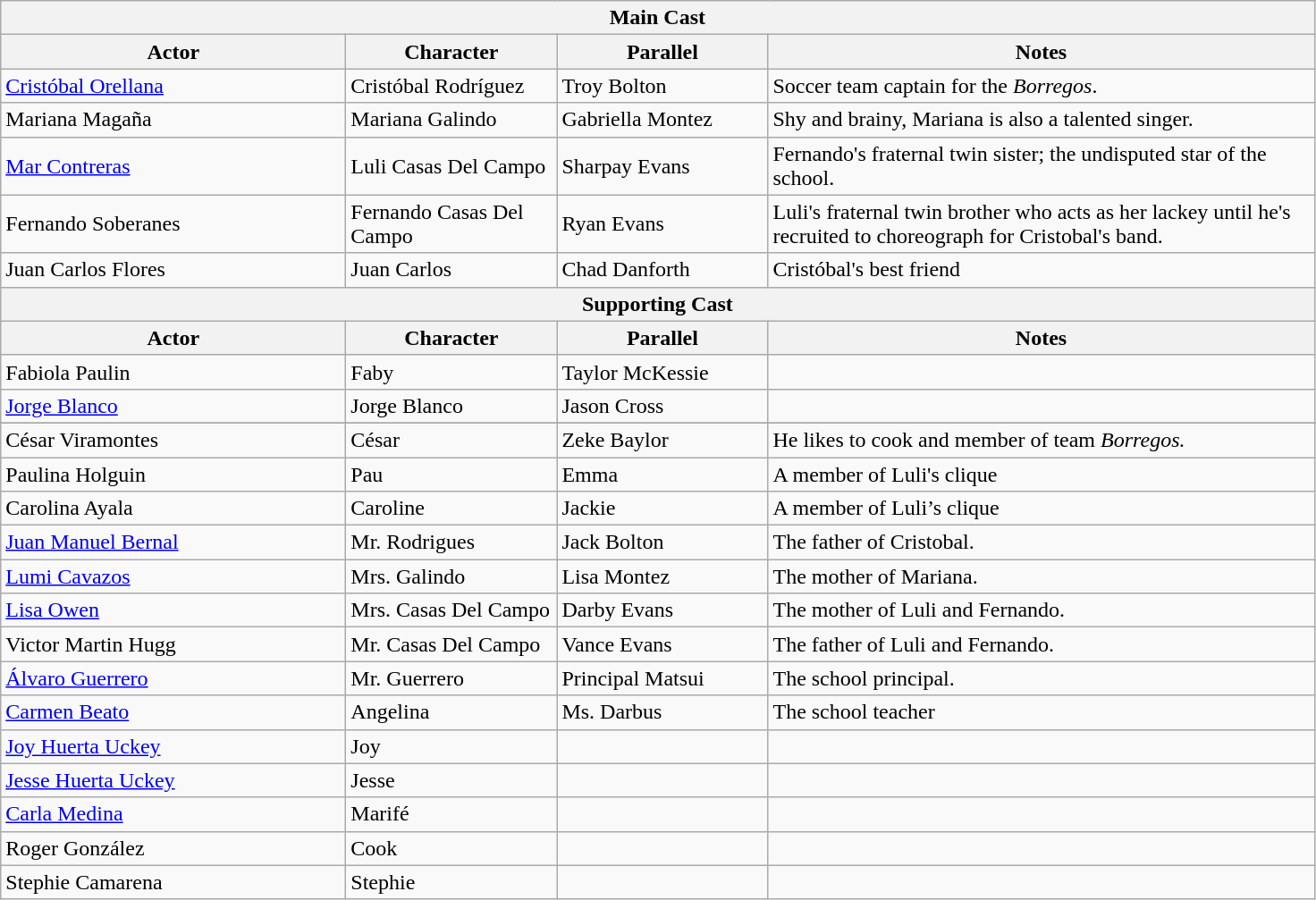<table class="wikitable">
<tr>
<th colspan="4">Main Cast</th>
</tr>
<tr>
<th width="250">Actor</th>
<th width="150">Character</th>
<th width="150">Parallel</th>
<th width="400">Notes</th>
</tr>
<tr>
<td><a href='#'>Cristóbal Orellana</a></td>
<td>Cristóbal Rodríguez</td>
<td>Troy Bolton</td>
<td>Soccer team captain for the <em>Borregos</em>.</td>
</tr>
<tr>
<td>Mariana Magaña</td>
<td>Mariana Galindo</td>
<td>Gabriella Montez</td>
<td>Shy and brainy, Mariana is also a talented singer.</td>
</tr>
<tr>
<td><a href='#'>Mar Contreras</a></td>
<td>Luli Casas Del Campo</td>
<td>Sharpay Evans</td>
<td>Fernando's fraternal twin sister; the undisputed star of the school.</td>
</tr>
<tr>
<td>Fernando Soberanes</td>
<td>Fernando Casas Del Campo</td>
<td>Ryan Evans</td>
<td>Luli's fraternal twin brother who acts as her lackey until he's recruited to choreograph for Cristobal's band.</td>
</tr>
<tr>
<td>Juan Carlos Flores</td>
<td>Juan Carlos</td>
<td>Chad Danforth</td>
<td>Cristóbal's best friend</td>
</tr>
<tr>
<th colspan="4">Supporting Cast</th>
</tr>
<tr>
<th width="250">Actor</th>
<th width="150">Character</th>
<th width="150">Parallel</th>
<th width="400">Notes</th>
</tr>
<tr>
<td>Fabiola Paulin</td>
<td>Faby</td>
<td>Taylor McKessie</td>
<td></td>
</tr>
<tr>
<td><a href='#'>Jorge Blanco</a></td>
<td>Jorge Blanco</td>
<td>Jason Cross</td>
<td></td>
</tr>
<tr>
</tr>
<tr>
<td>César Viramontes</td>
<td>César</td>
<td>Zeke Baylor</td>
<td>He likes to cook and member of team <em>Borregos.</em></td>
</tr>
<tr>
<td>Paulina Holguin</td>
<td>Pau</td>
<td>Emma</td>
<td>A member of Luli's clique</td>
</tr>
<tr>
<td>Carolina Ayala</td>
<td>Caroline</td>
<td>Jackie</td>
<td>A member of Luli’s clique</td>
</tr>
<tr>
<td><a href='#'>Juan Manuel Bernal</a></td>
<td>Mr. Rodrigues</td>
<td>Jack Bolton</td>
<td>The father of Cristobal.</td>
</tr>
<tr>
<td><a href='#'>Lumi Cavazos</a></td>
<td>Mrs. Galindo</td>
<td>Lisa Montez</td>
<td>The mother of Mariana.</td>
</tr>
<tr>
<td><a href='#'>Lisa Owen</a></td>
<td>Mrs. Casas Del Campo</td>
<td>Darby Evans</td>
<td>The mother of Luli and Fernando.</td>
</tr>
<tr>
<td>Victor Martin Hugg</td>
<td>Mr. Casas Del Campo</td>
<td>Vance Evans</td>
<td>The father of Luli and Fernando.</td>
</tr>
<tr>
<td><a href='#'>Álvaro Guerrero</a></td>
<td>Mr. Guerrero</td>
<td>Principal Matsui</td>
<td>The school principal.</td>
</tr>
<tr>
<td><a href='#'>Carmen Beato</a></td>
<td>Angelina</td>
<td>Ms. Darbus</td>
<td>The school teacher</td>
</tr>
<tr>
<td><a href='#'>Joy Huerta Uckey</a></td>
<td>Joy</td>
<td></td>
<td></td>
</tr>
<tr>
<td><a href='#'>Jesse Huerta Uckey</a></td>
<td>Jesse</td>
<td></td>
<td></td>
</tr>
<tr>
<td><a href='#'>Carla Medina</a></td>
<td>Marifé</td>
<td></td>
<td></td>
</tr>
<tr>
<td>Roger González</td>
<td>Cook</td>
<td></td>
<td></td>
</tr>
<tr>
<td>Stephie Camarena</td>
<td>Stephie</td>
<td></td>
<td></td>
</tr>
</table>
